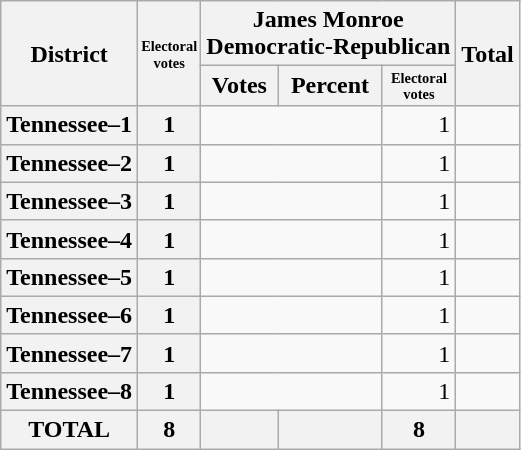<table class="wikitable sortable">
<tr>
<th rowspan=2>District</th>
<th rowspan=2 style="font-size: 60%">Electoral<br>votes</th>
<th colspan=3>James Monroe<br>Democratic-Republican</th>
<th rowspan=2>Total</th>
</tr>
<tr>
<th>Votes</th>
<th>Percent</th>
<th style="font-size: 60%">Electoral<br>votes</th>
</tr>
<tr>
<th>Tennessee–1</th>
<th>1</th>
<td align=right colspan=2></td>
<td align=right>1</td>
<td align=right></td>
</tr>
<tr>
<th>Tennessee–2</th>
<th>1</th>
<td align=right colspan=2></td>
<td align=right>1</td>
<td align=right></td>
</tr>
<tr>
<th>Tennessee–3</th>
<th>1</th>
<td align=right colspan=2></td>
<td align=right>1</td>
<td align=right></td>
</tr>
<tr>
<th>Tennessee–4</th>
<th>1</th>
<td align=right colspan=2></td>
<td align=right>1</td>
<td align=right></td>
</tr>
<tr>
<th>Tennessee–5</th>
<th>1</th>
<td align=right colspan=2></td>
<td align=right>1</td>
<td align=right></td>
</tr>
<tr>
<th>Tennessee–6</th>
<th>1</th>
<td align=right colspan=2></td>
<td align=right>1</td>
<td align=right></td>
</tr>
<tr>
<th>Tennessee–7</th>
<th>1</th>
<td align=right colspan=2></td>
<td align=right>1</td>
<td align=right></td>
</tr>
<tr>
<th>Tennessee–8</th>
<th>1</th>
<td align=right colspan=2></td>
<td align=right>1</td>
<td align=right></td>
</tr>
<tr>
<th>TOTAL</th>
<th>8</th>
<th></th>
<th></th>
<th>8</th>
<th></th>
</tr>
</table>
